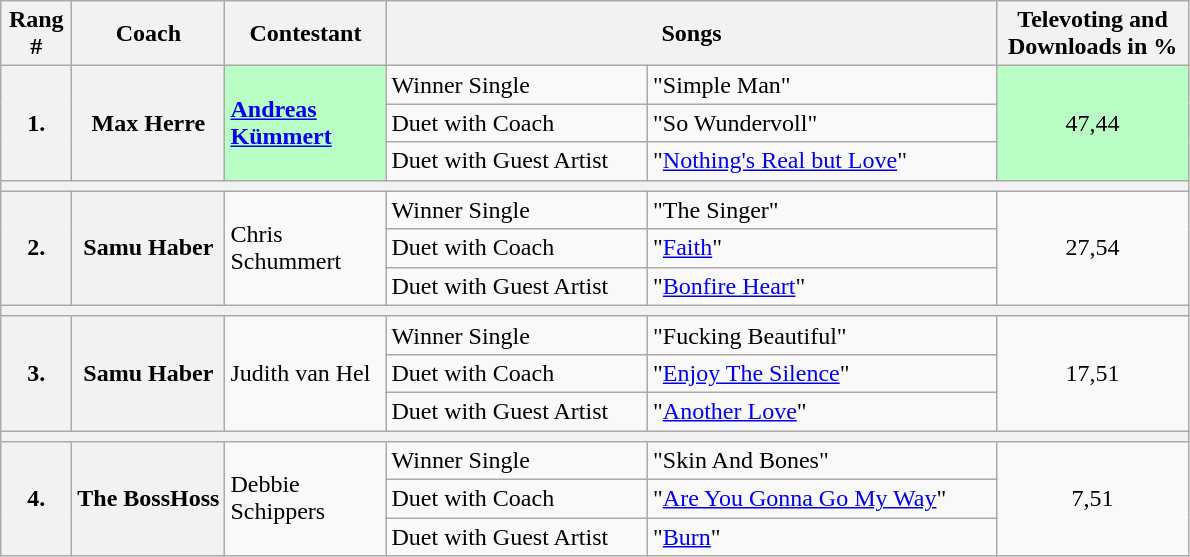<table class="wikitable" style="width: auto;">
<tr>
<th width="40px">Rang<br>#</th>
<th width= „40px“>Coach</th>
<th width="100px">Contestant</th>
<th width="400px" colspan=2>Songs</th>
<th width="120px">Televoting and Downloads in %</th>
</tr>
<tr>
<th rowspan=3>1.</th>
<th rowspan=3>Max Herre</th>
<td rowspan=3 style="background:#B9FFC5"><strong><a href='#'>Andreas Kümmert</a></strong></td>
<td>Winner Single</td>
<td>"Simple Man"</td>
<td rowspan=3 colspan=3 align="center" style="background:#B9FFC5">47,44</td>
</tr>
<tr>
<td>Duet with Coach</td>
<td>"So Wundervoll"</td>
</tr>
<tr>
<td>Duet with Guest Artist</td>
<td>"<a href='#'>Nothing's Real but Love</a>" </td>
</tr>
<tr>
<th colspan=8></th>
</tr>
<tr>
<th rowspan=3>2.</th>
<th rowspan=3>Samu Haber</th>
<td rowspan=3>Chris Schummert</td>
<td>Winner Single</td>
<td>"The Singer"</td>
<td rowspan=3 colspan=3 align="center">27,54</td>
</tr>
<tr>
<td>Duet with Coach</td>
<td>"<a href='#'>Faith</a>"</td>
</tr>
<tr>
<td>Duet with Guest Artist</td>
<td>"<a href='#'>Bonfire Heart</a>" </td>
</tr>
<tr>
<th colspan=8></th>
</tr>
<tr>
<th rowspan=3>3.</th>
<th rowspan=3>Samu Haber</th>
<td rowspan=3>Judith van Hel</td>
<td>Winner Single</td>
<td>"Fucking Beautiful"</td>
<td rowspan=3 colspan=3 align="center">17,51</td>
</tr>
<tr>
<td>Duet with Coach</td>
<td>"<a href='#'>Enjoy The Silence</a>"</td>
</tr>
<tr>
<td>Duet with Guest Artist</td>
<td>"<a href='#'>Another Love</a>" </td>
</tr>
<tr>
<th colspan=8></th>
</tr>
<tr>
<th rowspan=3>4.</th>
<th rowspan=3>The BossHoss</th>
<td rowspan=3>Debbie Schippers</td>
<td>Winner Single</td>
<td>"Skin And Bones"</td>
<td rowspan=3 colspan=3 align="center">7,51</td>
</tr>
<tr>
<td>Duet with Coach</td>
<td>"<a href='#'>Are You Gonna Go My Way</a>"</td>
</tr>
<tr>
<td>Duet with Guest Artist</td>
<td>"<a href='#'>Burn</a>" </td>
</tr>
</table>
